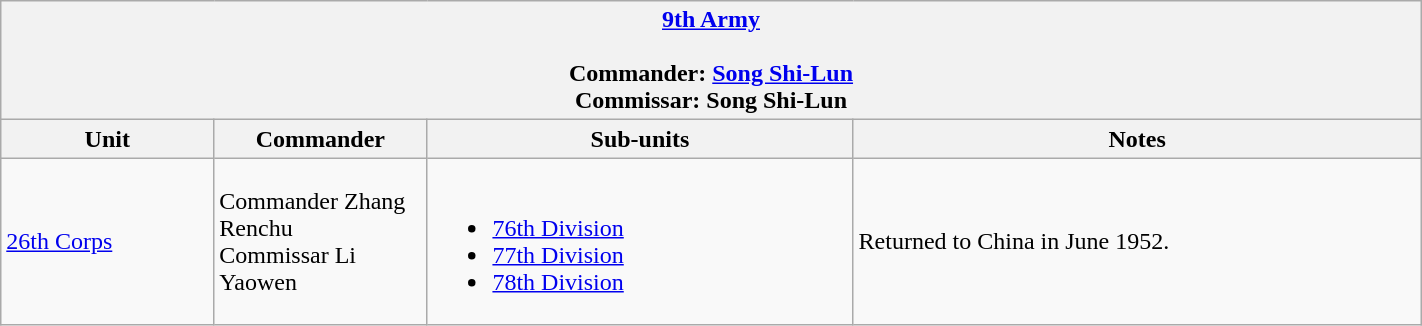<table class="wikitable" style="width: 75%">
<tr>
<th colspan="4" align= center> <a href='#'>9th Army</a><br><br>Commander: <a href='#'>Song Shi-Lun</a><br>
Commissar: Song Shi-Lun</th>
</tr>
<tr>
<th width=15%; align= center>Unit</th>
<th width=15%; align= center>Commander</th>
<th width=30%; align= center>Sub-units</th>
<th width=40%; align= center>Notes</th>
</tr>
<tr>
<td><a href='#'>26th Corps</a></td>
<td>Commander Zhang Renchu<br>Commissar Li Yaowen</td>
<td><br><ul><li><a href='#'>76th Division</a></li><li><a href='#'>77th Division</a></li><li><a href='#'>78th Division</a></li></ul></td>
<td>Returned to China in June 1952.</td>
</tr>
</table>
